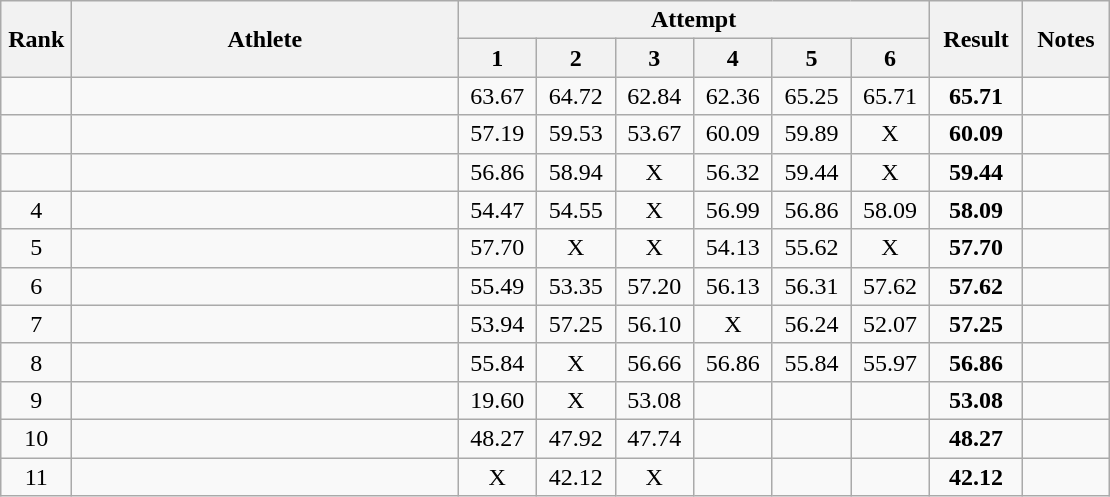<table class="wikitable" style="text-align:center">
<tr>
<th rowspan=2 width=40>Rank</th>
<th rowspan=2 width=250>Athlete</th>
<th colspan=6>Attempt</th>
<th rowspan=2 width=55>Result</th>
<th rowspan=2 width=50>Notes</th>
</tr>
<tr>
<th width=45>1</th>
<th width=45>2</th>
<th width=45>3</th>
<th width=45>4</th>
<th width=45>5</th>
<th width=45>6</th>
</tr>
<tr>
<td></td>
<td align=left></td>
<td>63.67</td>
<td>64.72</td>
<td>62.84</td>
<td>62.36</td>
<td>65.25</td>
<td>65.71</td>
<td><strong>65.71</strong></td>
<td></td>
</tr>
<tr>
<td></td>
<td align=left></td>
<td>57.19</td>
<td>59.53</td>
<td>53.67</td>
<td>60.09</td>
<td>59.89</td>
<td>X</td>
<td><strong>60.09</strong></td>
<td></td>
</tr>
<tr>
<td></td>
<td align=left></td>
<td>56.86</td>
<td>58.94</td>
<td>X</td>
<td>56.32</td>
<td>59.44</td>
<td>X</td>
<td><strong>59.44</strong></td>
<td></td>
</tr>
<tr>
<td>4</td>
<td align=left></td>
<td>54.47</td>
<td>54.55</td>
<td>X</td>
<td>56.99</td>
<td>56.86</td>
<td>58.09</td>
<td><strong>58.09</strong></td>
<td></td>
</tr>
<tr>
<td>5</td>
<td align=left></td>
<td>57.70</td>
<td>X</td>
<td>X</td>
<td>54.13</td>
<td>55.62</td>
<td>X</td>
<td><strong>57.70</strong></td>
<td></td>
</tr>
<tr>
<td>6</td>
<td align=left></td>
<td>55.49</td>
<td>53.35</td>
<td>57.20</td>
<td>56.13</td>
<td>56.31</td>
<td>57.62</td>
<td><strong>57.62</strong></td>
<td></td>
</tr>
<tr>
<td>7</td>
<td align=left></td>
<td>53.94</td>
<td>57.25</td>
<td>56.10</td>
<td>X</td>
<td>56.24</td>
<td>52.07</td>
<td><strong>57.25</strong></td>
<td></td>
</tr>
<tr>
<td>8</td>
<td align=left></td>
<td>55.84</td>
<td>X</td>
<td>56.66</td>
<td>56.86</td>
<td>55.84</td>
<td>55.97</td>
<td><strong>56.86</strong></td>
<td></td>
</tr>
<tr>
<td>9</td>
<td align=left></td>
<td>19.60</td>
<td>X</td>
<td>53.08</td>
<td></td>
<td></td>
<td></td>
<td><strong>53.08</strong></td>
<td></td>
</tr>
<tr>
<td>10</td>
<td align=left></td>
<td>48.27</td>
<td>47.92</td>
<td>47.74</td>
<td></td>
<td></td>
<td></td>
<td><strong>48.27</strong></td>
<td></td>
</tr>
<tr>
<td>11</td>
<td align=left></td>
<td>X</td>
<td>42.12</td>
<td>X</td>
<td></td>
<td></td>
<td></td>
<td><strong>42.12</strong></td>
<td></td>
</tr>
</table>
